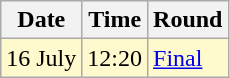<table class="wikitable">
<tr>
<th>Date</th>
<th>Time</th>
<th>Round</th>
</tr>
<tr style=background:lemonchiffon>
<td>16 July</td>
<td>12:20</td>
<td><a href='#'>Final</a></td>
</tr>
</table>
